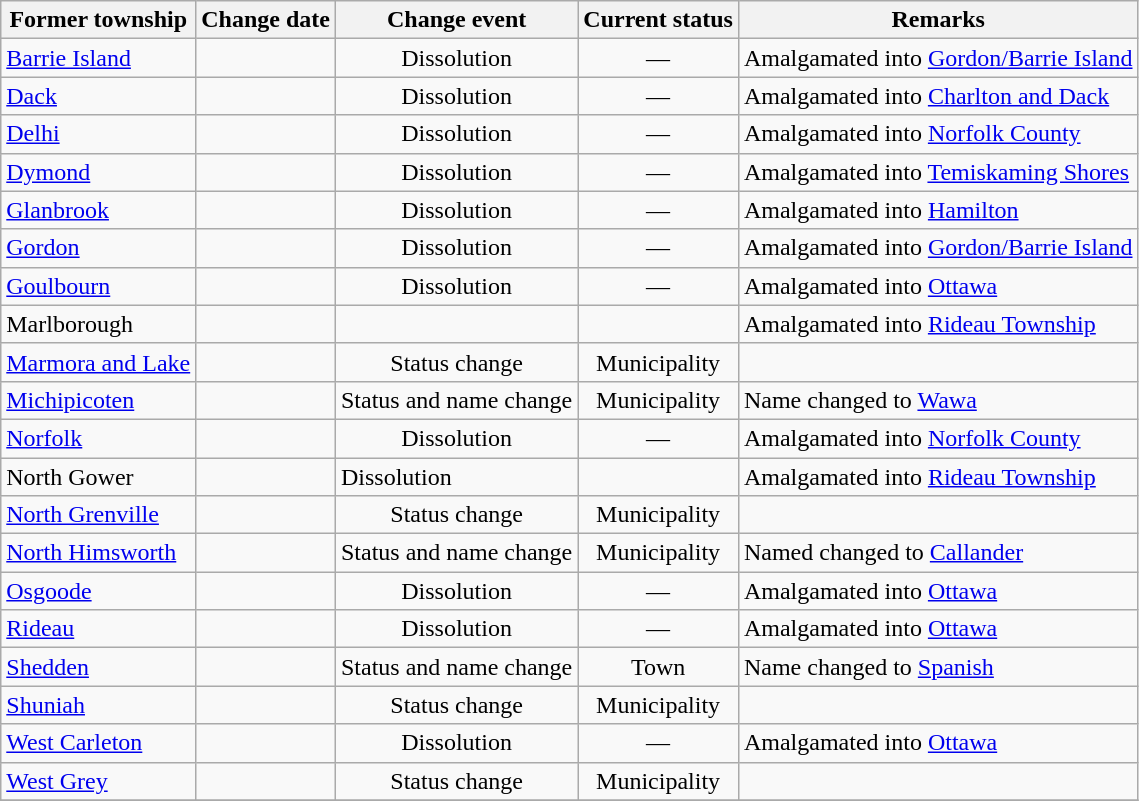<table class="wikitable sortable">
<tr>
<th>Former township</th>
<th>Change date</th>
<th>Change event</th>
<th>Current status</th>
<th>Remarks</th>
</tr>
<tr>
<td><a href='#'>Barrie Island</a></td>
<td align=center></td>
<td align=center>Dissolution</td>
<td align=center>—</td>
<td>Amalgamated into <a href='#'>Gordon/Barrie Island</a></td>
</tr>
<tr>
<td><a href='#'>Dack</a></td>
<td align=center></td>
<td align=center>Dissolution</td>
<td align=center>—</td>
<td>Amalgamated into <a href='#'>Charlton and Dack</a></td>
</tr>
<tr>
<td><a href='#'>Delhi</a></td>
<td align=center></td>
<td align=center>Dissolution</td>
<td align=center>—</td>
<td>Amalgamated into <a href='#'>Norfolk County</a></td>
</tr>
<tr>
<td><a href='#'>Dymond</a></td>
<td align=center></td>
<td align=center>Dissolution</td>
<td align=center>—</td>
<td>Amalgamated into <a href='#'>Temiskaming Shores</a></td>
</tr>
<tr>
<td><a href='#'>Glanbrook</a></td>
<td align=center></td>
<td align=center>Dissolution</td>
<td align=center>—</td>
<td>Amalgamated into <a href='#'>Hamilton</a></td>
</tr>
<tr>
<td><a href='#'>Gordon</a></td>
<td align=center></td>
<td align=center>Dissolution</td>
<td align=center>—</td>
<td>Amalgamated into <a href='#'>Gordon/Barrie Island</a></td>
</tr>
<tr>
<td><a href='#'>Goulbourn</a></td>
<td align=center></td>
<td align=center>Dissolution</td>
<td align=center>—</td>
<td>Amalgamated into <a href='#'>Ottawa</a></td>
</tr>
<tr>
<td>Marlborough</td>
<td></td>
<td></td>
<td></td>
<td>Amalgamated into <a href='#'>Rideau Township</a></td>
</tr>
<tr>
<td><a href='#'>Marmora and Lake</a></td>
<td align=center></td>
<td align=center>Status change</td>
<td align=center>Municipality</td>
<td></td>
</tr>
<tr>
<td><a href='#'>Michipicoten</a></td>
<td align=center></td>
<td align=center>Status and name change</td>
<td align=center>Municipality</td>
<td>Name changed to <a href='#'>Wawa</a></td>
</tr>
<tr>
<td><a href='#'>Norfolk</a></td>
<td align=center></td>
<td align=center>Dissolution</td>
<td align=center>—</td>
<td>Amalgamated into <a href='#'>Norfolk County</a></td>
</tr>
<tr>
<td>North Gower</td>
<td></td>
<td>Dissolution</td>
<td></td>
<td>Amalgamated into <a href='#'>Rideau Township</a></td>
</tr>
<tr>
<td><a href='#'>North Grenville</a></td>
<td align=center></td>
<td align=center>Status change</td>
<td align=center>Municipality</td>
<td></td>
</tr>
<tr>
<td><a href='#'>North Himsworth</a></td>
<td align=center></td>
<td align=center>Status and name change</td>
<td align=center>Municipality</td>
<td>Named changed to <a href='#'>Callander</a></td>
</tr>
<tr>
<td><a href='#'>Osgoode</a></td>
<td align=center></td>
<td align=center>Dissolution</td>
<td align=center>—</td>
<td>Amalgamated into <a href='#'>Ottawa</a></td>
</tr>
<tr>
<td><a href='#'>Rideau</a></td>
<td align=center></td>
<td align=center>Dissolution</td>
<td align=center>—</td>
<td>Amalgamated into <a href='#'>Ottawa</a></td>
</tr>
<tr>
<td><a href='#'>Shedden</a></td>
<td align=center></td>
<td align=center>Status and name change</td>
<td align=center>Town</td>
<td>Name changed to <a href='#'>Spanish</a></td>
</tr>
<tr>
<td><a href='#'>Shuniah</a></td>
<td align=center></td>
<td align=center>Status change</td>
<td align=center>Municipality</td>
<td></td>
</tr>
<tr>
<td><a href='#'>West Carleton</a></td>
<td align=center></td>
<td align=center>Dissolution</td>
<td align=center>—</td>
<td>Amalgamated into <a href='#'>Ottawa</a></td>
</tr>
<tr>
<td><a href='#'>West Grey</a></td>
<td align=center></td>
<td align=center>Status change</td>
<td align=center>Municipality</td>
<td></td>
</tr>
<tr>
</tr>
</table>
